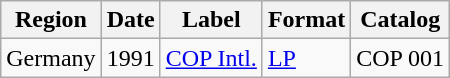<table class="wikitable">
<tr>
<th>Region</th>
<th>Date</th>
<th>Label</th>
<th>Format</th>
<th>Catalog</th>
</tr>
<tr>
<td>Germany</td>
<td>1991</td>
<td><a href='#'>COP Intl.</a></td>
<td><a href='#'>LP</a></td>
<td>COP 001</td>
</tr>
</table>
